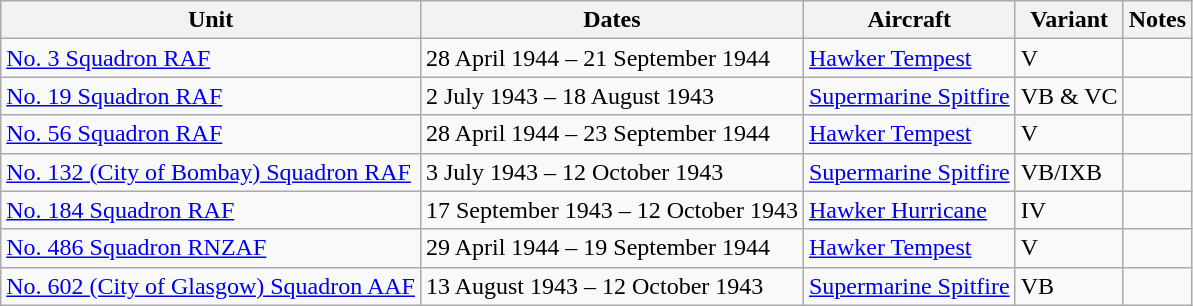<table class="wikitable">
<tr>
<th>Unit</th>
<th>Dates</th>
<th>Aircraft</th>
<th>Variant</th>
<th>Notes</th>
</tr>
<tr>
<td><a href='#'>No. 3 Squadron RAF</a></td>
<td>28 April 1944 – 21 September 1944</td>
<td><a href='#'>Hawker Tempest</a></td>
<td>V</td>
<td></td>
</tr>
<tr>
<td><a href='#'>No. 19 Squadron RAF</a></td>
<td>2 July 1943 – 18 August 1943</td>
<td><a href='#'>Supermarine Spitfire</a></td>
<td>VB & VC</td>
<td></td>
</tr>
<tr>
<td><a href='#'>No. 56 Squadron RAF</a></td>
<td>28 April 1944 – 23 September 1944</td>
<td><a href='#'>Hawker Tempest</a></td>
<td>V</td>
<td></td>
</tr>
<tr>
<td><a href='#'>No. 132 (City of Bombay) Squadron RAF</a></td>
<td>3 July 1943 – 12 October 1943</td>
<td><a href='#'>Supermarine Spitfire</a></td>
<td>VB/IXB</td>
<td></td>
</tr>
<tr>
<td><a href='#'>No. 184 Squadron RAF</a></td>
<td>17 September 1943 – 12 October 1943</td>
<td><a href='#'>Hawker Hurricane</a></td>
<td>IV</td>
<td></td>
</tr>
<tr>
<td><a href='#'>No. 486 Squadron RNZAF</a></td>
<td>29 April 1944 – 19 September 1944</td>
<td><a href='#'>Hawker Tempest</a></td>
<td>V</td>
<td></td>
</tr>
<tr>
<td><a href='#'>No. 602 (City of Glasgow) Squadron AAF</a></td>
<td>13 August 1943 – 12 October 1943</td>
<td><a href='#'>Supermarine Spitfire</a></td>
<td>VB</td>
<td></td>
</tr>
</table>
